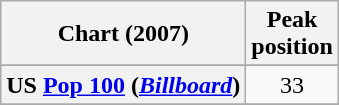<table class="wikitable sortable plainrowheaders" style="text-align:center">
<tr>
<th scope="col">Chart (2007)</th>
<th scope="col">Peak<br>position</th>
</tr>
<tr>
</tr>
<tr>
</tr>
<tr>
</tr>
<tr>
<th scope="row">US <a href='#'>Pop 100</a> (<a href='#'><em>Billboard</em></a>)</th>
<td>33</td>
</tr>
<tr>
</tr>
</table>
